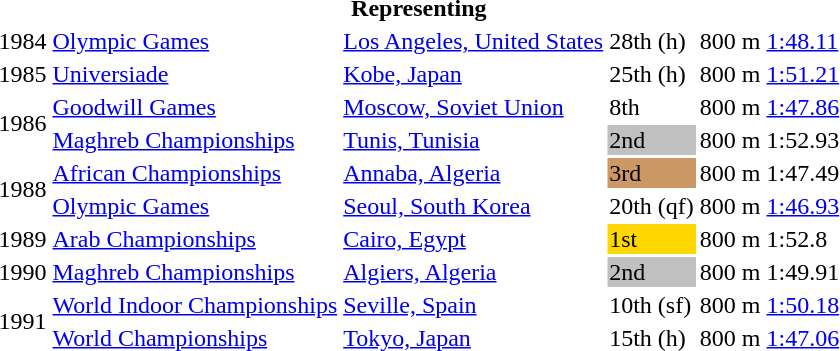<table>
<tr>
<th colspan="6">Representing </th>
</tr>
<tr>
<td>1984</td>
<td><a href='#'>Olympic Games</a></td>
<td><a href='#'>Los Angeles, United States</a></td>
<td>28th (h)</td>
<td>800 m</td>
<td><a href='#'>1:48.11</a></td>
</tr>
<tr>
<td>1985</td>
<td><a href='#'>Universiade</a></td>
<td><a href='#'>Kobe, Japan</a></td>
<td>25th (h)</td>
<td>800 m</td>
<td><a href='#'>1:51.21</a></td>
</tr>
<tr>
<td rowspan=2>1986</td>
<td><a href='#'>Goodwill Games</a></td>
<td><a href='#'>Moscow, Soviet Union</a></td>
<td>8th</td>
<td>800 m</td>
<td><a href='#'>1:47.86</a></td>
</tr>
<tr>
<td><a href='#'>Maghreb Championships</a></td>
<td><a href='#'>Tunis, Tunisia</a></td>
<td bgcolor=silver>2nd</td>
<td>800 m</td>
<td>1:52.93</td>
</tr>
<tr>
<td rowspan=2>1988</td>
<td><a href='#'>African Championships</a></td>
<td><a href='#'>Annaba, Algeria</a></td>
<td bgcolor=cc9966>3rd</td>
<td>800 m</td>
<td>1:47.49</td>
</tr>
<tr>
<td><a href='#'>Olympic Games</a></td>
<td><a href='#'>Seoul, South Korea</a></td>
<td>20th (qf)</td>
<td>800 m</td>
<td><a href='#'>1:46.93</a></td>
</tr>
<tr>
<td>1989</td>
<td><a href='#'>Arab Championships</a></td>
<td><a href='#'>Cairo, Egypt</a></td>
<td bgcolor=gold>1st</td>
<td>800 m</td>
<td>1:52.8</td>
</tr>
<tr>
<td>1990</td>
<td><a href='#'>Maghreb Championships</a></td>
<td><a href='#'>Algiers, Algeria</a></td>
<td bgcolor=silver>2nd</td>
<td>800 m</td>
<td>1:49.91</td>
</tr>
<tr>
<td rowspan=2>1991</td>
<td><a href='#'>World Indoor Championships</a></td>
<td><a href='#'>Seville, Spain</a></td>
<td>10th (sf)</td>
<td>800 m</td>
<td><a href='#'>1:50.18</a></td>
</tr>
<tr>
<td><a href='#'>World Championships</a></td>
<td><a href='#'>Tokyo, Japan</a></td>
<td>15th (h)</td>
<td>800 m</td>
<td><a href='#'>1:47.06</a></td>
</tr>
</table>
